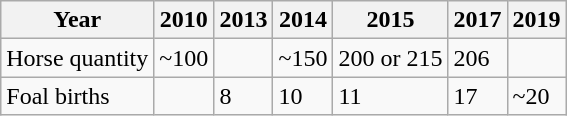<table class="wikitable">
<tr>
<th>Year</th>
<th>2010</th>
<th>2013</th>
<th>2014</th>
<th>2015</th>
<th>2017</th>
<th>2019</th>
</tr>
<tr>
<td>Horse quantity</td>
<td>~100</td>
<td></td>
<td>~150</td>
<td>200 or 215</td>
<td>206</td>
<td></td>
</tr>
<tr>
<td>Foal births</td>
<td></td>
<td>8</td>
<td>10</td>
<td>11</td>
<td>17</td>
<td>~20</td>
</tr>
</table>
